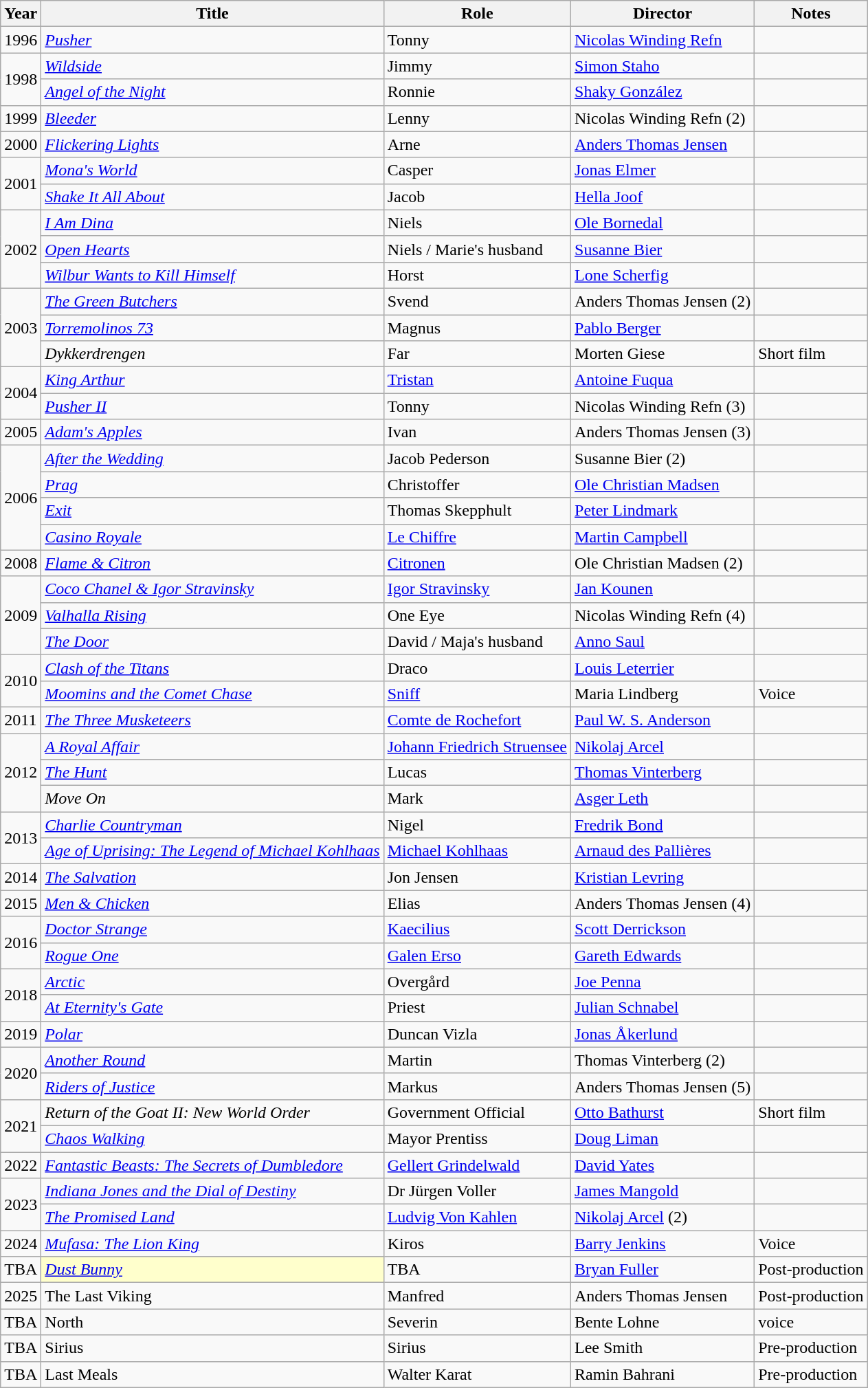<table class="wikitable sortable">
<tr>
<th>Year</th>
<th>Title</th>
<th>Role</th>
<th>Director</th>
<th>Notes</th>
</tr>
<tr>
<td>1996</td>
<td><em><a href='#'>Pusher</a></em></td>
<td>Tonny</td>
<td><a href='#'>Nicolas Winding Refn</a></td>
<td></td>
</tr>
<tr>
<td rowspan=2>1998</td>
<td><em><a href='#'>Wildside</a></em></td>
<td>Jimmy</td>
<td><a href='#'>Simon Staho</a></td>
<td></td>
</tr>
<tr>
<td><em><a href='#'>Angel of the Night</a></em></td>
<td>Ronnie</td>
<td><a href='#'>Shaky González</a></td>
<td></td>
</tr>
<tr>
<td>1999</td>
<td><em><a href='#'>Bleeder</a></em></td>
<td>Lenny</td>
<td>Nicolas Winding Refn (2)</td>
<td></td>
</tr>
<tr>
<td>2000</td>
<td><em><a href='#'>Flickering Lights</a></em></td>
<td>Arne</td>
<td><a href='#'>Anders Thomas Jensen</a></td>
<td></td>
</tr>
<tr>
<td rowspan=2>2001</td>
<td><em><a href='#'>Mona's World</a></em></td>
<td>Casper</td>
<td><a href='#'>Jonas Elmer</a></td>
<td></td>
</tr>
<tr>
<td><em><a href='#'>Shake It All About</a></em></td>
<td>Jacob</td>
<td><a href='#'>Hella Joof</a></td>
<td></td>
</tr>
<tr>
<td rowspan=3>2002</td>
<td><em><a href='#'>I Am Dina</a></em></td>
<td>Niels</td>
<td><a href='#'>Ole Bornedal</a></td>
<td></td>
</tr>
<tr>
<td><em><a href='#'>Open Hearts</a></em></td>
<td>Niels / Marie's husband</td>
<td><a href='#'>Susanne Bier</a></td>
<td></td>
</tr>
<tr>
<td><em><a href='#'>Wilbur Wants to Kill Himself</a></em></td>
<td>Horst</td>
<td><a href='#'>Lone Scherfig</a></td>
<td></td>
</tr>
<tr>
<td rowspan="3">2003</td>
<td><em><a href='#'>The Green Butchers</a></em></td>
<td>Svend</td>
<td>Anders Thomas Jensen (2)</td>
<td></td>
</tr>
<tr>
<td><em><a href='#'>Torremolinos 73</a></em></td>
<td>Magnus</td>
<td><a href='#'>Pablo Berger</a></td>
<td></td>
</tr>
<tr>
<td><em>Dykkerdrengen</em></td>
<td>Far</td>
<td>Morten Giese</td>
<td>Short film</td>
</tr>
<tr>
<td rowspan="2">2004</td>
<td><em><a href='#'>King Arthur</a></em></td>
<td><a href='#'>Tristan</a></td>
<td><a href='#'>Antoine Fuqua</a></td>
<td></td>
</tr>
<tr>
<td><em><a href='#'>Pusher II</a></em></td>
<td>Tonny</td>
<td>Nicolas Winding Refn (3)</td>
<td></td>
</tr>
<tr>
<td>2005</td>
<td><em><a href='#'>Adam's Apples</a></em></td>
<td>Ivan</td>
<td>Anders Thomas Jensen (3)</td>
<td></td>
</tr>
<tr>
<td rowspan=4>2006</td>
<td><em><a href='#'>After the Wedding</a></em></td>
<td>Jacob Pederson</td>
<td>Susanne Bier (2)</td>
<td></td>
</tr>
<tr>
<td><em><a href='#'>Prag</a></em></td>
<td>Christoffer</td>
<td><a href='#'>Ole Christian Madsen</a></td>
<td></td>
</tr>
<tr>
<td><em><a href='#'>Exit</a></em></td>
<td>Thomas Skepphult</td>
<td><a href='#'>Peter Lindmark</a></td>
<td></td>
</tr>
<tr>
<td><em><a href='#'>Casino Royale</a></em></td>
<td><a href='#'>Le Chiffre</a></td>
<td><a href='#'>Martin Campbell</a></td>
<td></td>
</tr>
<tr>
<td>2008</td>
<td><em><a href='#'>Flame & Citron</a></em></td>
<td><a href='#'>Citronen</a></td>
<td>Ole Christian Madsen (2)</td>
<td></td>
</tr>
<tr>
<td rowspan=3>2009</td>
<td><em><a href='#'>Coco Chanel & Igor Stravinsky</a></em></td>
<td><a href='#'>Igor Stravinsky</a></td>
<td><a href='#'>Jan Kounen</a></td>
<td></td>
</tr>
<tr>
<td><em><a href='#'>Valhalla Rising</a></em></td>
<td>One Eye</td>
<td>Nicolas Winding Refn (4)</td>
<td></td>
</tr>
<tr>
<td><em><a href='#'>The Door</a></em></td>
<td>David / Maja's husband</td>
<td><a href='#'>Anno Saul</a></td>
<td></td>
</tr>
<tr>
<td rowspan=2>2010</td>
<td><em><a href='#'>Clash of the Titans</a></em></td>
<td>Draco</td>
<td><a href='#'>Louis Leterrier</a></td>
<td></td>
</tr>
<tr>
<td><em><a href='#'>Moomins and the Comet Chase</a></em></td>
<td><a href='#'>Sniff</a></td>
<td>Maria Lindberg</td>
<td>Voice</td>
</tr>
<tr>
<td>2011</td>
<td><em><a href='#'>The Three Musketeers</a></em></td>
<td><a href='#'>Comte de Rochefort</a></td>
<td><a href='#'>Paul W. S. Anderson</a></td>
<td></td>
</tr>
<tr>
<td rowspan=3>2012</td>
<td><em><a href='#'>A Royal Affair</a></em></td>
<td><a href='#'>Johann Friedrich Struensee</a></td>
<td><a href='#'>Nikolaj Arcel</a></td>
<td></td>
</tr>
<tr>
<td><em><a href='#'>The Hunt</a></em></td>
<td>Lucas</td>
<td><a href='#'>Thomas Vinterberg</a></td>
<td></td>
</tr>
<tr>
<td><em>Move On</em></td>
<td>Mark</td>
<td><a href='#'>Asger Leth</a></td>
<td></td>
</tr>
<tr>
<td rowspan=2>2013</td>
<td><em><a href='#'>Charlie Countryman</a></em></td>
<td>Nigel</td>
<td><a href='#'>Fredrik Bond</a></td>
<td></td>
</tr>
<tr>
<td><em><a href='#'>Age of Uprising: The Legend of Michael Kohlhaas</a></em></td>
<td><a href='#'>Michael Kohlhaas</a></td>
<td><a href='#'>Arnaud des Pallières</a></td>
<td></td>
</tr>
<tr>
<td>2014</td>
<td><em><a href='#'>The Salvation</a></em></td>
<td>Jon Jensen</td>
<td><a href='#'>Kristian Levring</a></td>
<td></td>
</tr>
<tr>
<td>2015</td>
<td><em><a href='#'>Men & Chicken</a></em></td>
<td>Elias</td>
<td>Anders Thomas Jensen (4)</td>
<td></td>
</tr>
<tr>
<td rowspan=2>2016</td>
<td><em><a href='#'>Doctor Strange</a></em></td>
<td><a href='#'>Kaecilius</a></td>
<td><a href='#'>Scott Derrickson</a></td>
<td></td>
</tr>
<tr>
<td><em><a href='#'>Rogue One</a></em></td>
<td><a href='#'>Galen Erso</a></td>
<td><a href='#'>Gareth Edwards</a></td>
<td></td>
</tr>
<tr>
<td rowspan=2>2018</td>
<td><em><a href='#'>Arctic</a></em></td>
<td>Overgård</td>
<td><a href='#'>Joe Penna</a></td>
<td></td>
</tr>
<tr>
<td><em><a href='#'>At Eternity's Gate</a></em></td>
<td>Priest</td>
<td><a href='#'>Julian Schnabel</a></td>
<td></td>
</tr>
<tr>
<td>2019</td>
<td><em><a href='#'>Polar</a></em></td>
<td>Duncan Vizla</td>
<td><a href='#'>Jonas Åkerlund</a></td>
<td></td>
</tr>
<tr>
<td rowspan=2>2020</td>
<td><em><a href='#'>Another Round</a></em></td>
<td>Martin</td>
<td>Thomas Vinterberg (2)</td>
<td></td>
</tr>
<tr>
<td><em><a href='#'>Riders of Justice</a></em></td>
<td>Markus</td>
<td>Anders Thomas Jensen (5)</td>
<td></td>
</tr>
<tr>
<td rowspan="2">2021</td>
<td><em>Return of the Goat II: New World Order</em></td>
<td>Government Official</td>
<td><a href='#'>Otto Bathurst</a></td>
<td>Short film</td>
</tr>
<tr>
<td><em><a href='#'>Chaos Walking</a></em></td>
<td>Mayor Prentiss</td>
<td><a href='#'>Doug Liman</a></td>
<td></td>
</tr>
<tr>
<td>2022</td>
<td><em><a href='#'>Fantastic Beasts: The Secrets of Dumbledore</a></em></td>
<td><a href='#'>Gellert Grindelwald</a></td>
<td><a href='#'>David Yates</a></td>
<td></td>
</tr>
<tr>
<td rowspan="2">2023</td>
<td><em><a href='#'>Indiana Jones and the Dial of Destiny</a></em></td>
<td>Dr Jürgen Voller</td>
<td><a href='#'>James Mangold</a></td>
<td></td>
</tr>
<tr>
<td><em><a href='#'>The Promised Land</a></em></td>
<td><a href='#'>Ludvig Von Kahlen</a></td>
<td><a href='#'>Nikolaj Arcel</a> (2)</td>
<td></td>
</tr>
<tr>
<td>2024</td>
<td><em><a href='#'>Mufasa: The Lion King</a></em></td>
<td>Kiros</td>
<td><a href='#'>Barry Jenkins</a></td>
<td>Voice</td>
</tr>
<tr>
<td>TBA</td>
<td style="background:#FFFFCC;"><em><a href='#'>Dust Bunny</a></em> </td>
<td>TBA</td>
<td><a href='#'>Bryan Fuller</a></td>
<td>Post-production</td>
</tr>
<tr>
<td>2025</td>
<td>The Last Viking</td>
<td>Manfred</td>
<td>Anders Thomas Jensen</td>
<td>Post-production</td>
</tr>
<tr>
<td>TBA</td>
<td>North</td>
<td>Severin</td>
<td>Bente Lohne</td>
<td>voice</td>
</tr>
<tr>
<td>TBA</td>
<td>Sirius</td>
<td>Sirius</td>
<td>Lee Smith</td>
<td>Pre-production</td>
</tr>
<tr>
<td>TBA</td>
<td>Last Meals</td>
<td>Walter Karat</td>
<td>Ramin Bahrani</td>
<td>Pre-production</td>
</tr>
</table>
